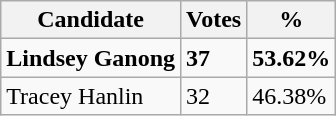<table class="wikitable">
<tr>
<th>Candidate</th>
<th>Votes</th>
<th>%</th>
</tr>
<tr>
<td><strong>Lindsey Ganong</strong></td>
<td><strong>37</strong></td>
<td><strong>53.62%</strong></td>
</tr>
<tr>
<td>Tracey Hanlin</td>
<td>32</td>
<td>46.38%</td>
</tr>
</table>
